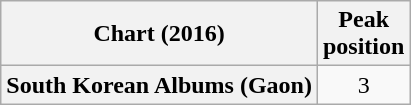<table class="wikitable plainrowheaders" style="text-align:center;">
<tr>
<th>Chart (2016)</th>
<th>Peak<br>position</th>
</tr>
<tr>
<th scope="row">South Korean Albums (Gaon)</th>
<td>3</td>
</tr>
</table>
